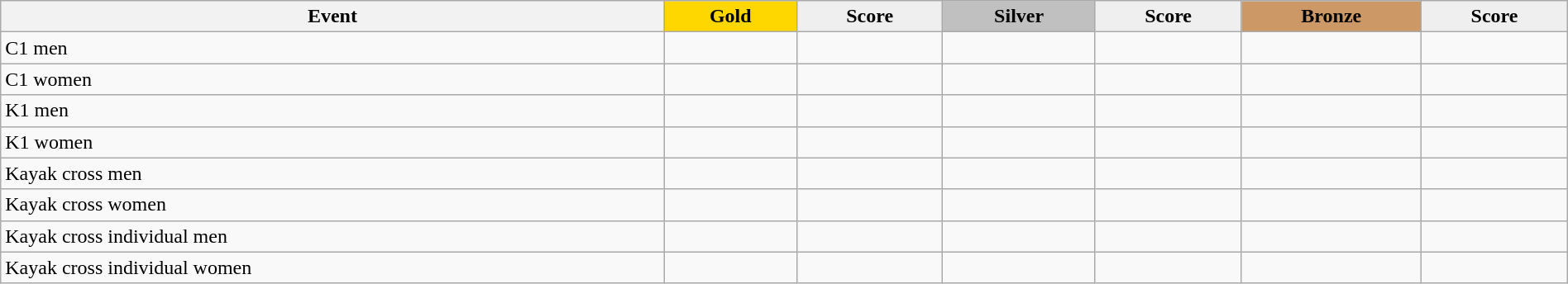<table class="wikitable" width=100%>
<tr>
<th>Event</th>
<td align=center bgcolor="gold"><strong>Gold</strong></td>
<td align=center bgcolor="EFEFEF"><strong>Score</strong></td>
<td align=center bgcolor="silver"><strong>Silver</strong></td>
<td align=center bgcolor="EFEFEF"><strong>Score</strong></td>
<td align=center bgcolor="CC9966"><strong>Bronze</strong></td>
<td align=center bgcolor="EFEFEF"><strong>Score</strong></td>
</tr>
<tr>
<td>C1 men</td>
<td></td>
<td></td>
<td></td>
<td></td>
<td></td>
<td></td>
</tr>
<tr>
<td>C1 women</td>
<td></td>
<td></td>
<td></td>
<td></td>
<td></td>
<td></td>
</tr>
<tr>
<td>K1 men</td>
<td></td>
<td></td>
<td></td>
<td></td>
<td></td>
<td></td>
</tr>
<tr>
<td>K1 women</td>
<td></td>
<td></td>
<td></td>
<td></td>
<td></td>
<td></td>
</tr>
<tr>
<td>Kayak cross men</td>
<td></td>
<td></td>
<td></td>
<td></td>
<td></td>
<td></td>
</tr>
<tr>
<td>Kayak cross women</td>
<td></td>
<td></td>
<td></td>
<td></td>
<td></td>
<td></td>
</tr>
<tr>
<td>Kayak cross individual men</td>
<td></td>
<td></td>
<td></td>
<td></td>
<td></td>
<td></td>
</tr>
<tr>
<td>Kayak cross individual women</td>
<td></td>
<td></td>
<td></td>
<td></td>
<td></td>
<td></td>
</tr>
</table>
